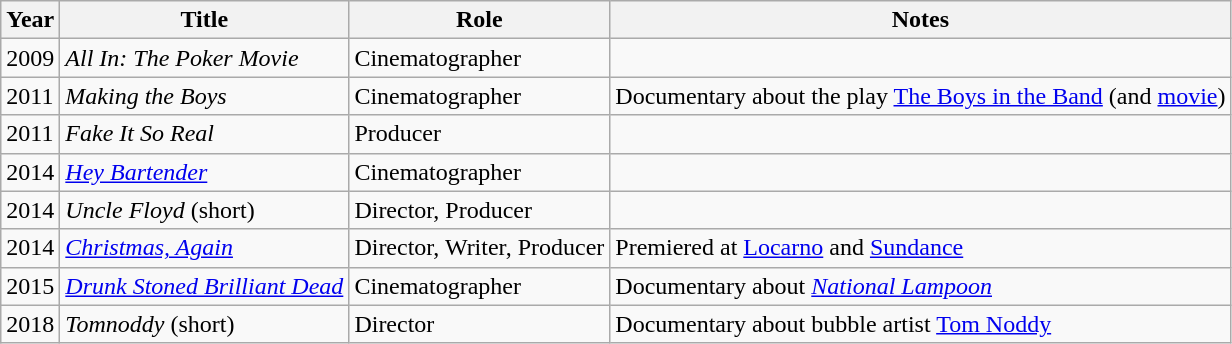<table class="wikitable">
<tr>
<th>Year</th>
<th>Title</th>
<th>Role</th>
<th>Notes</th>
</tr>
<tr>
<td>2009</td>
<td><em>All In: The Poker Movie</em></td>
<td>Cinematographer</td>
<td></td>
</tr>
<tr>
<td>2011</td>
<td><em>Making the Boys</em></td>
<td>Cinematographer</td>
<td>Documentary about the play <a href='#'>The Boys in the Band</a> (and <a href='#'>movie</a>)</td>
</tr>
<tr>
<td>2011</td>
<td><em>Fake It So Real</em></td>
<td>Producer</td>
<td></td>
</tr>
<tr>
<td>2014</td>
<td><em><a href='#'>Hey Bartender</a></em></td>
<td>Cinematographer</td>
<td></td>
</tr>
<tr>
<td>2014</td>
<td><em>Uncle Floyd</em> (short)</td>
<td>Director, Producer</td>
<td></td>
</tr>
<tr>
<td>2014</td>
<td><em><a href='#'>Christmas, Again</a></em></td>
<td>Director, Writer, Producer</td>
<td>Premiered at <a href='#'>Locarno</a> and <a href='#'>Sundance</a></td>
</tr>
<tr>
<td>2015</td>
<td><em><a href='#'>Drunk Stoned Brilliant Dead</a></em></td>
<td>Cinematographer</td>
<td>Documentary about <em><a href='#'>National Lampoon</a></em></td>
</tr>
<tr>
<td>2018</td>
<td><em>Tomnoddy</em> (short)</td>
<td>Director</td>
<td>Documentary about bubble artist <a href='#'>Tom Noddy</a></td>
</tr>
</table>
